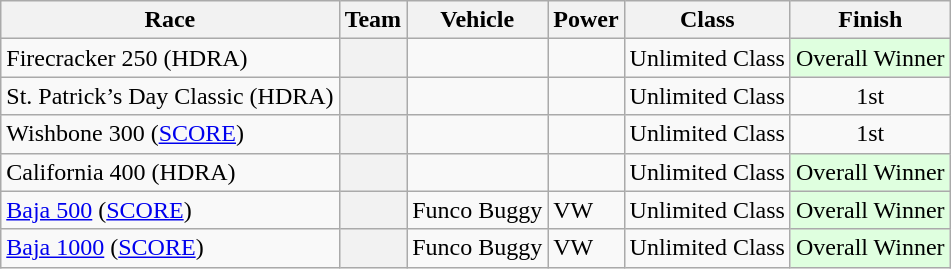<table class="wikitable">
<tr>
<th>Race</th>
<th>Team</th>
<th>Vehicle</th>
<th>Power</th>
<th>Class</th>
<th>Finish</th>
</tr>
<tr>
<td>Firecracker 250 (HDRA)</td>
<th></th>
<td></td>
<td></td>
<td align=center>Unlimited Class</td>
<td align=center style="background:#DFFFDF;">Overall Winner</td>
</tr>
<tr>
<td>St. Patrick’s Day Classic (HDRA)</td>
<th></th>
<td></td>
<td></td>
<td align=center>Unlimited Class</td>
<td align=center>1st</td>
</tr>
<tr>
<td>Wishbone 300 (<a href='#'>SCORE</a>)</td>
<th></th>
<td></td>
<td></td>
<td align=center>Unlimited Class</td>
<td align=center>1st</td>
</tr>
<tr>
<td>California 400 (HDRA)</td>
<th></th>
<td></td>
<td></td>
<td align=center>Unlimited Class</td>
<td align=center style="background:#DFFFDF;">Overall Winner</td>
</tr>
<tr>
<td><a href='#'>Baja 500</a> (<a href='#'>SCORE</a>)</td>
<th></th>
<td>Funco Buggy</td>
<td>VW</td>
<td align=center>Unlimited Class</td>
<td align=center style="background:#DFFFDF;">Overall Winner</td>
</tr>
<tr>
<td><a href='#'>Baja 1000</a> (<a href='#'>SCORE</a>)</td>
<th></th>
<td>Funco Buggy</td>
<td>VW</td>
<td align=center>Unlimited Class</td>
<td align=center style="background:#DFFFDF;">Overall Winner</td>
</tr>
</table>
